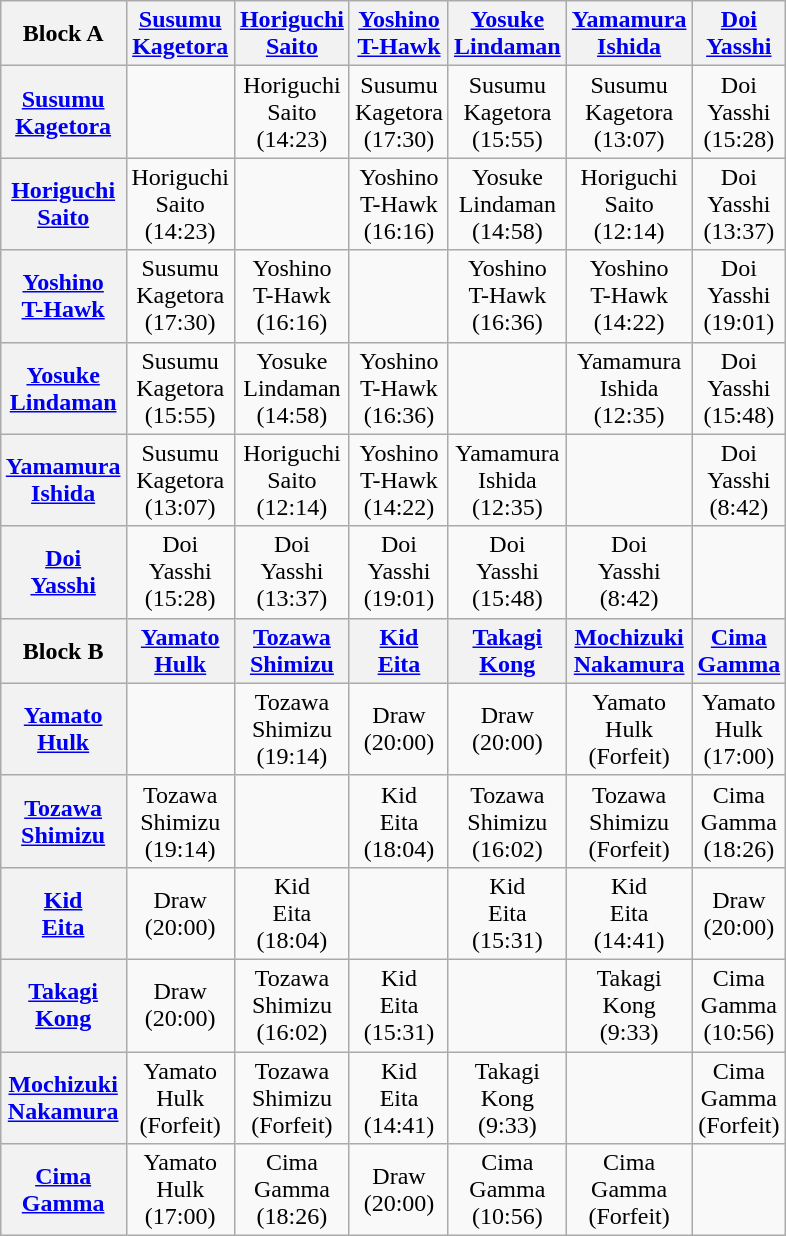<table class="wikitable" style="margin: 1em auto 1em auto;text-align:center">
<tr>
<th>Block A</th>
<th><a href='#'>Susumu</a><br><a href='#'>Kagetora</a></th>
<th><a href='#'>Horiguchi</a><br><a href='#'>Saito</a></th>
<th><a href='#'>Yoshino</a><br><a href='#'>T-Hawk</a></th>
<th><a href='#'>Yosuke</a><br><a href='#'>Lindaman</a></th>
<th><a href='#'>Yamamura</a><br><a href='#'>Ishida</a></th>
<th><a href='#'>Doi</a><br><a href='#'>Yasshi</a></th>
</tr>
<tr>
<th><a href='#'>Susumu</a><br><a href='#'>Kagetora</a></th>
<td></td>
<td>Horiguchi<br>Saito<br>(14:23)</td>
<td>Susumu<br>Kagetora<br>(17:30)</td>
<td>Susumu<br>Kagetora<br>(15:55)</td>
<td>Susumu<br>Kagetora<br>(13:07)</td>
<td>Doi<br>Yasshi<br>(15:28)</td>
</tr>
<tr>
<th><a href='#'>Horiguchi</a><br><a href='#'>Saito</a></th>
<td>Horiguchi<br>Saito<br>(14:23)</td>
<td></td>
<td>Yoshino<br>T-Hawk<br>(16:16)</td>
<td>Yosuke<br>Lindaman<br>(14:58)</td>
<td>Horiguchi<br>Saito<br>(12:14)</td>
<td>Doi<br>Yasshi<br>(13:37)</td>
</tr>
<tr>
<th><a href='#'>Yoshino</a><br><a href='#'>T-Hawk</a></th>
<td>Susumu<br>Kagetora<br>(17:30)</td>
<td>Yoshino<br>T-Hawk<br>(16:16)</td>
<td></td>
<td>Yoshino<br>T-Hawk<br>(16:36)</td>
<td>Yoshino<br>T-Hawk<br>(14:22)</td>
<td>Doi<br>Yasshi<br>(19:01)</td>
</tr>
<tr>
<th><a href='#'>Yosuke</a><br><a href='#'>Lindaman</a></th>
<td>Susumu<br>Kagetora<br>(15:55)</td>
<td>Yosuke<br>Lindaman<br>(14:58)</td>
<td>Yoshino<br>T-Hawk<br>(16:36)</td>
<td></td>
<td>Yamamura<br>Ishida<br>(12:35)</td>
<td>Doi<br>Yasshi<br>(15:48)</td>
</tr>
<tr>
<th><a href='#'>Yamamura</a><br><a href='#'>Ishida</a></th>
<td>Susumu<br>Kagetora<br>(13:07)</td>
<td>Horiguchi<br>Saito<br>(12:14)</td>
<td>Yoshino<br>T-Hawk<br>(14:22)</td>
<td>Yamamura<br>Ishida<br>(12:35)</td>
<td></td>
<td>Doi<br>Yasshi<br>(8:42)</td>
</tr>
<tr>
<th><a href='#'>Doi</a><br><a href='#'>Yasshi</a></th>
<td>Doi<br>Yasshi<br>(15:28)</td>
<td>Doi<br>Yasshi<br>(13:37)</td>
<td>Doi<br>Yasshi<br>(19:01)</td>
<td>Doi<br>Yasshi<br>(15:48)</td>
<td>Doi<br>Yasshi<br>(8:42)</td>
<td></td>
</tr>
<tr>
<th>Block B</th>
<th><a href='#'>Yamato</a><br><a href='#'>Hulk</a></th>
<th><a href='#'>Tozawa</a><br><a href='#'>Shimizu</a></th>
<th><a href='#'>Kid</a><br><a href='#'>Eita</a></th>
<th><a href='#'>Takagi</a><br><a href='#'>Kong</a></th>
<th><a href='#'>Mochizuki</a><br><a href='#'>Nakamura</a></th>
<th><a href='#'>Cima</a><br><a href='#'>Gamma</a></th>
</tr>
<tr>
<th><a href='#'>Yamato</a><br><a href='#'>Hulk</a></th>
<td></td>
<td>Tozawa<br>Shimizu<br>(19:14)</td>
<td>Draw<br>(20:00)</td>
<td>Draw<br>(20:00)</td>
<td>Yamato<br>Hulk<br>(Forfeit)</td>
<td>Yamato<br>Hulk<br>(17:00)</td>
</tr>
<tr>
<th><a href='#'>Tozawa</a><br><a href='#'>Shimizu</a></th>
<td>Tozawa<br>Shimizu<br>(19:14)</td>
<td></td>
<td>Kid<br>Eita<br>(18:04)</td>
<td>Tozawa<br>Shimizu<br>(16:02)</td>
<td>Tozawa<br>Shimizu<br>(Forfeit)</td>
<td>Cima<br>Gamma<br>(18:26)</td>
</tr>
<tr>
<th><a href='#'>Kid</a><br><a href='#'>Eita</a></th>
<td>Draw<br>(20:00)</td>
<td>Kid<br>Eita<br>(18:04)</td>
<td></td>
<td>Kid<br>Eita<br>(15:31)</td>
<td>Kid<br>Eita<br>(14:41)</td>
<td>Draw<br>(20:00)</td>
</tr>
<tr>
<th><a href='#'>Takagi</a><br><a href='#'>Kong</a></th>
<td>Draw<br>(20:00)</td>
<td>Tozawa<br>Shimizu<br>(16:02)</td>
<td>Kid<br>Eita<br>(15:31)</td>
<td></td>
<td>Takagi<br>Kong<br>(9:33)</td>
<td>Cima<br>Gamma<br>(10:56)</td>
</tr>
<tr>
<th><a href='#'>Mochizuki</a><br><a href='#'>Nakamura</a></th>
<td>Yamato<br>Hulk<br>(Forfeit)</td>
<td>Tozawa<br>Shimizu<br>(Forfeit)</td>
<td>Kid<br>Eita<br>(14:41)</td>
<td>Takagi<br>Kong<br>(9:33)</td>
<td></td>
<td>Cima<br>Gamma<br>(Forfeit)</td>
</tr>
<tr>
<th><a href='#'>Cima</a><br><a href='#'>Gamma</a></th>
<td>Yamato<br>Hulk<br>(17:00)</td>
<td>Cima<br>Gamma<br>(18:26)</td>
<td>Draw<br>(20:00)</td>
<td>Cima<br>Gamma<br>(10:56)</td>
<td>Cima<br>Gamma<br>(Forfeit)</td>
<td></td>
</tr>
</table>
